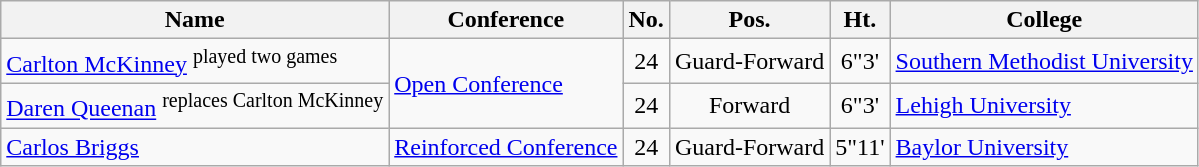<table class="wikitable" border="1">
<tr>
<th>Name</th>
<th>Conference</th>
<th>No.</th>
<th>Pos.</th>
<th>Ht.</th>
<th>College</th>
</tr>
<tr>
<td><a href='#'>Carlton McKinney</a> <sup>played two games</sup></td>
<td rowspan="2"><a href='#'>Open Conference</a></td>
<td align="center">24</td>
<td align="center">Guard-Forward</td>
<td align="center">6"3'</td>
<td><a href='#'>Southern Methodist University</a></td>
</tr>
<tr>
<td><a href='#'>Daren Queenan</a> <sup>replaces Carlton McKinney</sup></td>
<td align="center">24</td>
<td align="center">Forward</td>
<td align="center">6"3'</td>
<td><a href='#'>Lehigh University</a></td>
</tr>
<tr>
<td><a href='#'>Carlos Briggs</a></td>
<td><a href='#'>Reinforced Conference</a></td>
<td align="center">24</td>
<td align="center">Guard-Forward</td>
<td align="center">5"11'</td>
<td><a href='#'>Baylor University</a></td>
</tr>
</table>
